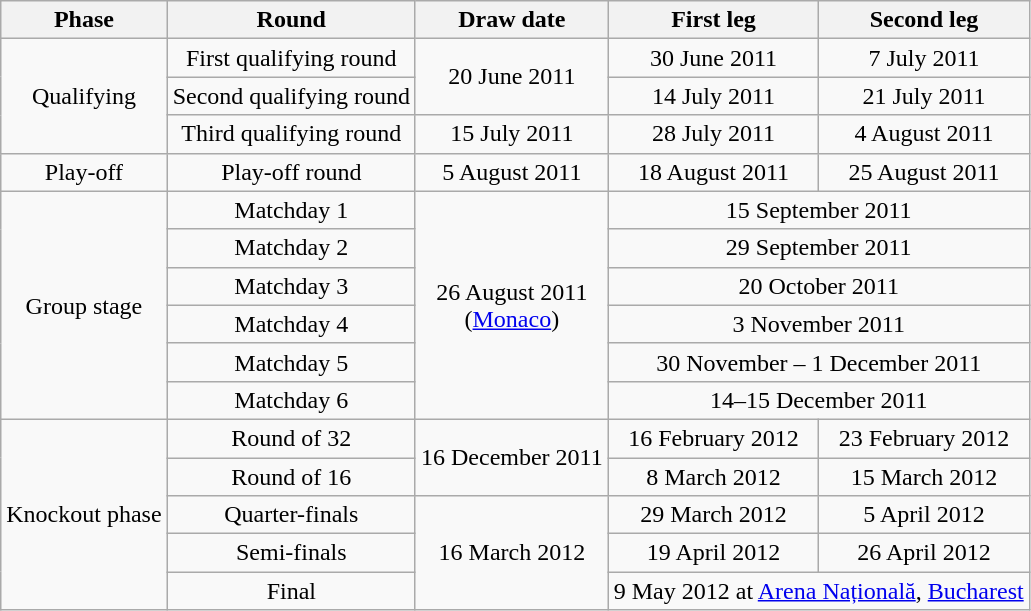<table class="wikitable">
<tr align="center">
<th>Phase</th>
<th>Round</th>
<th>Draw date</th>
<th>First leg</th>
<th>Second leg</th>
</tr>
<tr align="center">
<td rowspan=3>Qualifying</td>
<td>First qualifying round</td>
<td rowspan=2>20 June 2011</td>
<td>30 June 2011</td>
<td>7 July 2011</td>
</tr>
<tr align="center">
<td>Second qualifying round</td>
<td>14 July 2011</td>
<td>21 July 2011</td>
</tr>
<tr align="center">
<td>Third qualifying round</td>
<td>15 July 2011</td>
<td>28 July 2011</td>
<td>4 August 2011</td>
</tr>
<tr align="center">
<td>Play-off</td>
<td>Play-off round</td>
<td>5 August 2011</td>
<td>18 August 2011</td>
<td>25 August 2011</td>
</tr>
<tr align="center">
<td rowspan=6>Group stage</td>
<td>Matchday 1</td>
<td rowspan=6>26 August 2011<br>(<a href='#'>Monaco</a>)</td>
<td colspan=2>15 September 2011</td>
</tr>
<tr align="center">
<td>Matchday 2</td>
<td colspan=2>29 September 2011</td>
</tr>
<tr align="center">
<td>Matchday 3</td>
<td colspan=2>20 October 2011</td>
</tr>
<tr align="center">
<td>Matchday 4</td>
<td colspan=2>3 November 2011</td>
</tr>
<tr align="center">
<td>Matchday 5</td>
<td colspan=2>30 November – 1 December 2011</td>
</tr>
<tr align="center">
<td>Matchday 6</td>
<td colspan=2>14–15 December 2011</td>
</tr>
<tr align="center">
<td rowspan=5>Knockout phase</td>
<td>Round of 32</td>
<td rowspan=2>16 December 2011</td>
<td>16 February 2012</td>
<td>23 February 2012</td>
</tr>
<tr align="center">
<td>Round of 16</td>
<td>8 March 2012</td>
<td>15 March 2012</td>
</tr>
<tr align="center">
<td>Quarter-finals</td>
<td rowspan=3>16 March 2012</td>
<td>29 March 2012</td>
<td>5 April 2012</td>
</tr>
<tr align="center">
<td>Semi-finals</td>
<td>19 April 2012</td>
<td>26 April 2012</td>
</tr>
<tr align="center">
<td>Final</td>
<td colspan=2>9 May 2012 at <a href='#'>Arena Națională</a>, <a href='#'>Bucharest</a></td>
</tr>
</table>
